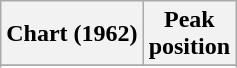<table class="wikitable">
<tr>
<th align="left">Chart (1962)</th>
<th align="left">Peak<br>position</th>
</tr>
<tr>
</tr>
<tr>
</tr>
</table>
